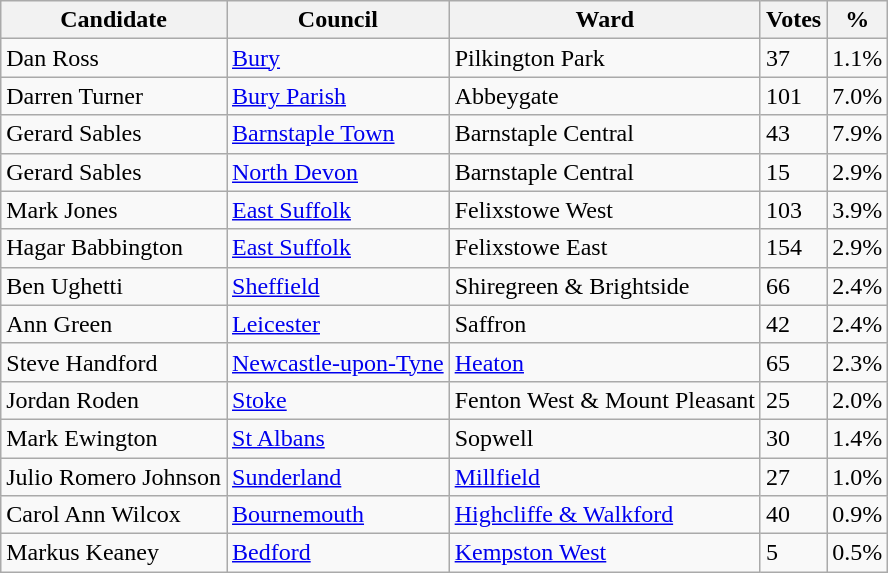<table class="wikitable">
<tr>
<th>Candidate</th>
<th>Council</th>
<th>Ward</th>
<th>Votes</th>
<th>%</th>
</tr>
<tr>
<td>Dan Ross</td>
<td><a href='#'>Bury</a></td>
<td>Pilkington Park</td>
<td>37</td>
<td>1.1%</td>
</tr>
<tr>
<td>Darren Turner</td>
<td><a href='#'>Bury Parish</a></td>
<td>Abbeygate</td>
<td>101</td>
<td>7.0%</td>
</tr>
<tr>
<td>Gerard Sables</td>
<td><a href='#'>Barnstaple Town</a></td>
<td>Barnstaple Central</td>
<td>43</td>
<td>7.9%</td>
</tr>
<tr>
<td>Gerard Sables</td>
<td><a href='#'>North Devon</a></td>
<td>Barnstaple Central</td>
<td>15</td>
<td>2.9%</td>
</tr>
<tr>
<td>Mark Jones</td>
<td><a href='#'>East Suffolk</a></td>
<td>Felixstowe West</td>
<td>103</td>
<td>3.9%</td>
</tr>
<tr>
<td>Hagar Babbington</td>
<td><a href='#'>East Suffolk</a></td>
<td>Felixstowe East</td>
<td>154</td>
<td>2.9%</td>
</tr>
<tr>
<td>Ben Ughetti</td>
<td><a href='#'>Sheffield</a></td>
<td>Shiregreen & Brightside</td>
<td>66</td>
<td>2.4%</td>
</tr>
<tr>
<td>Ann Green</td>
<td><a href='#'>Leicester</a></td>
<td>Saffron</td>
<td>42</td>
<td>2.4%</td>
</tr>
<tr>
<td>Steve Handford</td>
<td><a href='#'>Newcastle-upon-Tyne</a></td>
<td><a href='#'>Heaton</a></td>
<td>65</td>
<td>2.3%</td>
</tr>
<tr>
<td>Jordan Roden</td>
<td><a href='#'>Stoke</a></td>
<td>Fenton West & Mount Pleasant</td>
<td>25</td>
<td>2.0%</td>
</tr>
<tr>
<td>Mark Ewington</td>
<td><a href='#'>St Albans</a></td>
<td>Sopwell</td>
<td>30</td>
<td>1.4%</td>
</tr>
<tr>
<td>Julio Romero Johnson</td>
<td><a href='#'>Sunderland</a></td>
<td><a href='#'>Millfield</a></td>
<td>27</td>
<td>1.0%</td>
</tr>
<tr>
<td>Carol Ann Wilcox</td>
<td><a href='#'>Bournemouth</a></td>
<td><a href='#'>Highcliffe & Walkford</a></td>
<td>40</td>
<td>0.9%</td>
</tr>
<tr>
<td>Markus Keaney</td>
<td><a href='#'>Bedford</a></td>
<td><a href='#'>Kempston West</a></td>
<td>5</td>
<td>0.5%</td>
</tr>
</table>
